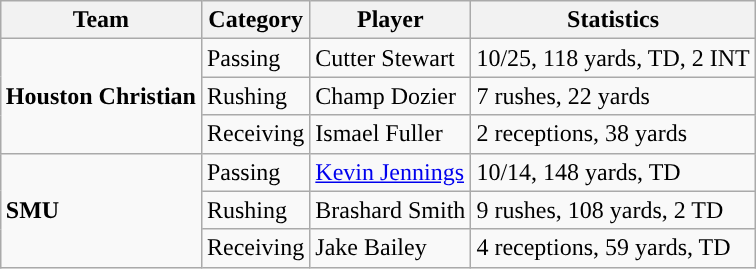<table class="wikitable" style="float: right;">
<tr>
<th>Team</th>
<th>Category</th>
<th>Player</th>
<th>Statistics</th>
</tr>
<tr>
<td rowspan=3><strong>Houston Christian</strong></td>
<td>Passing</td>
<td>Cutter Stewart</td>
<td>10/25, 118 yards, TD, 2 INT</td>
</tr>
<tr>
<td>Rushing</td>
<td>Champ Dozier</td>
<td>7 rushes, 22 yards</td>
</tr>
<tr>
<td>Receiving</td>
<td>Ismael Fuller</td>
<td>2 receptions, 38 yards</td>
</tr>
<tr>
<td rowspan=3><strong>SMU</strong></td>
<td>Passing</td>
<td><a href='#'>Kevin Jennings</a></td>
<td>10/14, 148 yards, TD</td>
</tr>
<tr>
<td>Rushing</td>
<td>Brashard Smith</td>
<td>9 rushes, 108 yards, 2 TD</td>
</tr>
<tr>
<td>Receiving</td>
<td>Jake Bailey</td>
<td>4 receptions, 59 yards, TD</td>
</tr>
</table>
